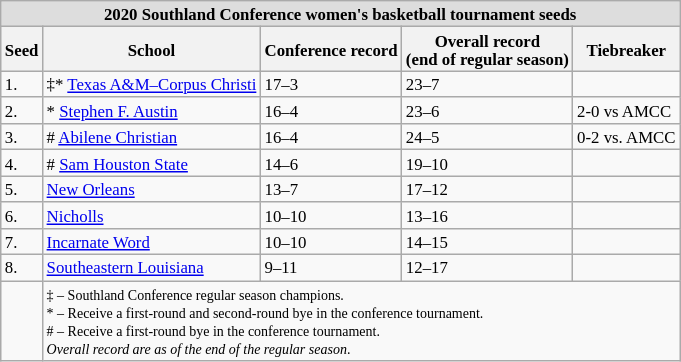<table class="wikitable" style="white-space:nowrap; font-size:70%;">
<tr>
<td colspan="7" style="text-align:center; background:#DDDDDD; font:#000000"><strong>2020 Southland Conference women's basketball tournament seeds</strong></td>
</tr>
<tr bgcolor="#efefef">
<th>Seed</th>
<th>School</th>
<th>Conference record</th>
<th>Overall record <br>(end of regular season)</th>
<th>Tiebreaker</th>
</tr>
<tr>
<td>1.</td>
<td>‡* <a href='#'>Texas A&M–Corpus Christi</a></td>
<td>17–3</td>
<td>23–7</td>
<td></td>
</tr>
<tr>
<td>2.</td>
<td>* <a href='#'>Stephen F. Austin</a></td>
<td>16–4</td>
<td>23–6</td>
<td>2-0 vs AMCC</td>
</tr>
<tr>
<td>3.</td>
<td># <a href='#'>Abilene Christian</a></td>
<td>16–4</td>
<td>24–5</td>
<td>0-2 vs. AMCC</td>
</tr>
<tr>
<td>4.</td>
<td># <a href='#'>Sam Houston State</a></td>
<td>14–6</td>
<td>19–10</td>
<td></td>
</tr>
<tr>
<td>5.</td>
<td><a href='#'>New Orleans</a></td>
<td>13–7</td>
<td>17–12</td>
<td></td>
</tr>
<tr>
<td>6.</td>
<td><a href='#'>Nicholls</a></td>
<td>10–10</td>
<td>13–16</td>
<td></td>
</tr>
<tr>
<td>7.</td>
<td><a href='#'>Incarnate Word</a></td>
<td>10–10</td>
<td>14–15</td>
<td></td>
</tr>
<tr>
<td>8.</td>
<td><a href='#'>Southeastern Louisiana</a></td>
<td>9–11</td>
<td>12–17</td>
</tr>
<tr>
<td></td>
<td colspan=6 align=left><small>‡ – Southland Conference regular season champions.<br>* – Receive a first-round and second-round bye in the conference tournament.<br># – Receive a first-round bye in the conference tournament. <br><em>Overall record are as of the end of the regular season</em>.</small></td>
</tr>
</table>
